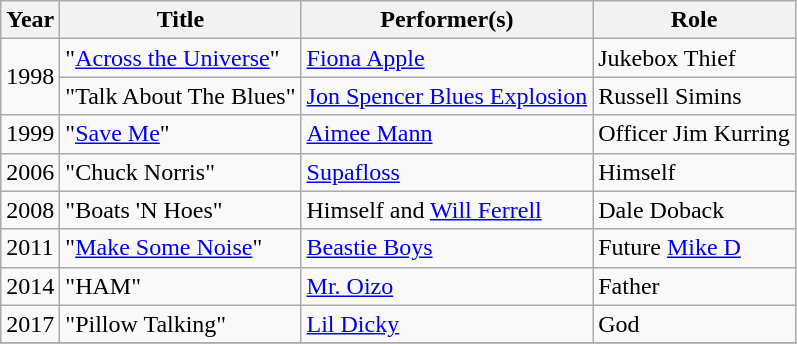<table class="wikitable sortable">
<tr>
<th>Year</th>
<th>Title</th>
<th>Performer(s)</th>
<th>Role</th>
</tr>
<tr>
<td rowspan=2>1998</td>
<td>"<a href='#'>Across the Universe</a>"</td>
<td><a href='#'>Fiona Apple</a></td>
<td>Jukebox Thief</td>
</tr>
<tr>
<td>"Talk About The Blues"</td>
<td><a href='#'>Jon Spencer Blues Explosion</a></td>
<td>Russell Simins</td>
</tr>
<tr>
<td>1999</td>
<td>"<a href='#'>Save Me</a>"</td>
<td><a href='#'>Aimee Mann</a></td>
<td>Officer Jim Kurring</td>
</tr>
<tr>
<td>2006</td>
<td>"Chuck Norris"</td>
<td><a href='#'>Supafloss</a></td>
<td>Himself</td>
</tr>
<tr>
<td>2008</td>
<td>"Boats 'N Hoes"</td>
<td>Himself and <a href='#'>Will Ferrell</a></td>
<td>Dale Doback</td>
</tr>
<tr>
<td>2011</td>
<td>"<a href='#'>Make Some Noise</a>"</td>
<td><a href='#'>Beastie Boys</a></td>
<td>Future <a href='#'>Mike D</a></td>
</tr>
<tr>
<td>2014</td>
<td>"HAM"</td>
<td><a href='#'>Mr. Oizo</a></td>
<td>Father</td>
</tr>
<tr>
<td>2017</td>
<td>"Pillow Talking"</td>
<td><a href='#'>Lil Dicky</a></td>
<td>God</td>
</tr>
<tr>
</tr>
</table>
